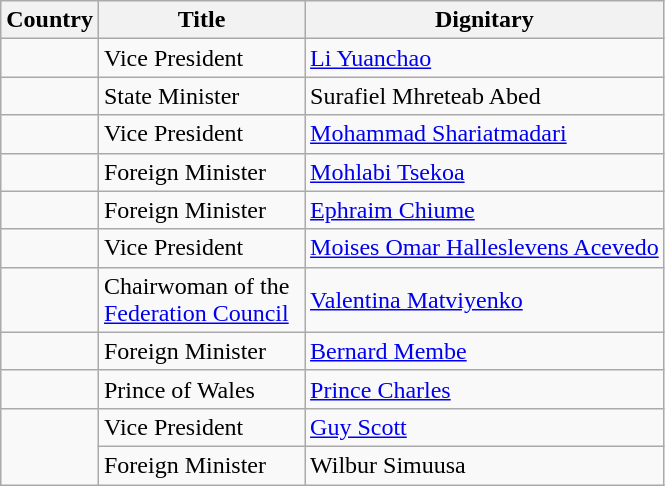<table class="wikitable sortable">
<tr>
<th>Country</th>
<th>Title</th>
<th>Dignitary</th>
</tr>
<tr>
<td></td>
<td width="130px">Vice President</td>
<td><a href='#'>Li Yuanchao</a></td>
</tr>
<tr>
<td></td>
<td width="130px">State Minister</td>
<td>Surafiel Mhreteab Abed</td>
</tr>
<tr>
<td></td>
<td>Vice President</td>
<td><a href='#'>Mohammad Shariatmadari</a></td>
</tr>
<tr>
<td></td>
<td>Foreign Minister</td>
<td><a href='#'>Mohlabi Tsekoa</a></td>
</tr>
<tr>
<td></td>
<td>Foreign Minister</td>
<td><a href='#'>Ephraim Chiume</a></td>
</tr>
<tr>
<td></td>
<td>Vice President</td>
<td><a href='#'>Moises Omar Halleslevens Acevedo</a></td>
</tr>
<tr>
<td></td>
<td>Chairwoman of the <a href='#'>Federation Council</a></td>
<td><a href='#'>Valentina Matviyenko</a></td>
</tr>
<tr>
<td></td>
<td>Foreign Minister</td>
<td><a href='#'>Bernard Membe</a></td>
</tr>
<tr>
<td></td>
<td>Prince of Wales</td>
<td><a href='#'>Prince Charles</a></td>
</tr>
<tr>
<td rowspan="2"></td>
<td>Vice President</td>
<td><a href='#'>Guy Scott</a></td>
</tr>
<tr>
<td>Foreign Minister</td>
<td>Wilbur Simuusa</td>
</tr>
</table>
